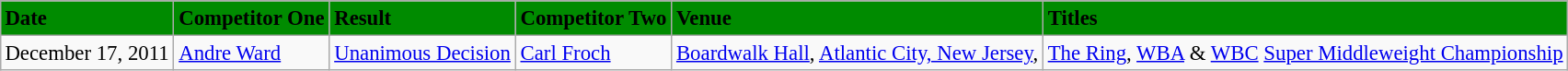<table class="wikitable" style="margin:0.5em auto; font-size:95%">
<tr style="background:#008b00;">
<td><strong>Date</strong></td>
<td><strong>Competitor One</strong></td>
<td><strong>Result</strong></td>
<td><strong>Competitor Two</strong></td>
<td><strong>Venue</strong></td>
<td><strong>Titles</strong></td>
</tr>
<tr>
<td>December 17, 2011</td>
<td> <a href='#'>Andre Ward</a></td>
<td> <a href='#'>Unanimous Decision</a></td>
<td> <a href='#'>Carl Froch</a></td>
<td><a href='#'>Boardwalk Hall</a>, <a href='#'>Atlantic City, New Jersey</a>, </td>
<td><a href='#'>The Ring</a>, <a href='#'>WBA</a> & <a href='#'>WBC</a> <a href='#'>Super Middleweight Championship</a></td>
</tr>
</table>
